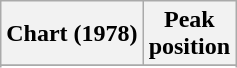<table class="wikitable plainrowheaders" style="text-align:center;">
<tr>
<th scope="col">Chart (1978)</th>
<th scope="col">Peak<br>position</th>
</tr>
<tr>
</tr>
<tr>
</tr>
</table>
